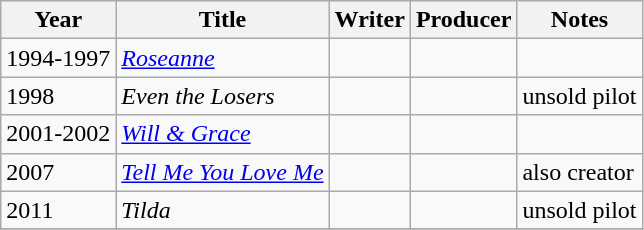<table class="wikitable plainrowheaders">
<tr>
<th>Year</th>
<th>Title</th>
<th>Writer</th>
<th>Producer</th>
<th>Notes</th>
</tr>
<tr>
<td>1994-1997</td>
<td><em><a href='#'>Roseanne</a></em></td>
<td></td>
<td></td>
<td></td>
</tr>
<tr>
<td>1998</td>
<td><em>Even the Losers</em></td>
<td></td>
<td></td>
<td>unsold pilot</td>
</tr>
<tr>
<td>2001-2002</td>
<td><em><a href='#'>Will & Grace</a></em></td>
<td></td>
<td></td>
<td></td>
</tr>
<tr>
<td>2007</td>
<td><em><a href='#'>Tell Me You Love Me</a></em></td>
<td></td>
<td></td>
<td>also creator</td>
</tr>
<tr>
<td>2011</td>
<td><em>Tilda</em></td>
<td></td>
<td></td>
<td>unsold pilot</td>
</tr>
<tr>
</tr>
</table>
